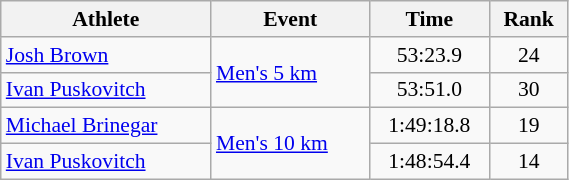<table class="wikitable" style="text-align:center; font-size:90%; width:30%;">
<tr>
<th>Athlete</th>
<th>Event</th>
<th>Time</th>
<th>Rank</th>
</tr>
<tr>
<td align=left><a href='#'>Josh Brown</a></td>
<td align=left rowspan=2><a href='#'>Men's 5 km</a></td>
<td>53:23.9</td>
<td>24</td>
</tr>
<tr>
<td align=left><a href='#'>Ivan Puskovitch</a></td>
<td>53:51.0</td>
<td>30</td>
</tr>
<tr>
<td align=left><a href='#'>Michael Brinegar</a></td>
<td align=left rowspan=2><a href='#'>Men's 10 km</a></td>
<td>1:49:18.8</td>
<td>19</td>
</tr>
<tr>
<td align=left><a href='#'>Ivan Puskovitch</a></td>
<td>1:48:54.4</td>
<td>14</td>
</tr>
</table>
